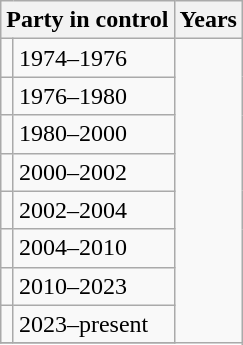<table class="wikitable">
<tr>
<th colspan="2">Party in control</th>
<th>Years</th>
</tr>
<tr>
<td></td>
<td>1974–1976</td>
</tr>
<tr>
<td></td>
<td>1976–1980</td>
</tr>
<tr>
<td></td>
<td>1980–2000</td>
</tr>
<tr>
<td></td>
<td>2000–2002</td>
</tr>
<tr>
<td></td>
<td>2002–2004</td>
</tr>
<tr>
<td></td>
<td>2004–2010</td>
</tr>
<tr>
<td></td>
<td>2010–2023</td>
</tr>
<tr>
<td></td>
<td>2023–present</td>
</tr>
<tr>
</tr>
</table>
